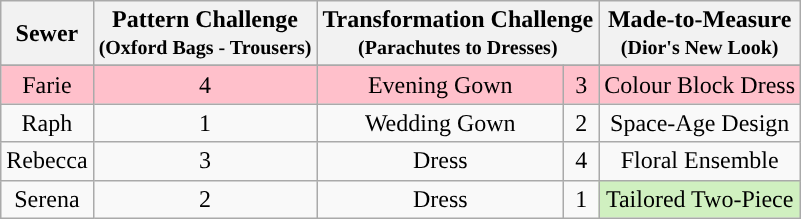<table class="wikitable" style="text-align:center;">
<tr>
<th>Sewer</th>
<th>Pattern Challenge<br><small>(Oxford Bags - Trousers)</small></th>
<th colspan="2">Transformation Challenge<br><small>(Parachutes to Dresses)</small></th>
<th>Made-to-Measure<br><small>(Dior's New Look)</small></th>
</tr>
<tr>
</tr>
<tr>
</tr>
<tr>
</tr>
<tr style="background:pink">
<td>Farie</td>
<td>4</td>
<td>Evening Gown</td>
<td>3</td>
<td>Colour Block Dress</td>
</tr>
<tr>
<td>Raph</td>
<td>1</td>
<td>Wedding Gown</td>
<td>2</td>
<td>Space-Age Design</td>
</tr>
<tr>
<td>Rebecca</td>
<td>3</td>
<td>Dress</td>
<td>4</td>
<td>Floral Ensemble</td>
</tr>
<tr>
<td>Serena</td>
<td>2</td>
<td>Dress</td>
<td>1</td>
<td style="background:#d0f0c0">Tailored Two-Piece</td>
</tr>
</table>
